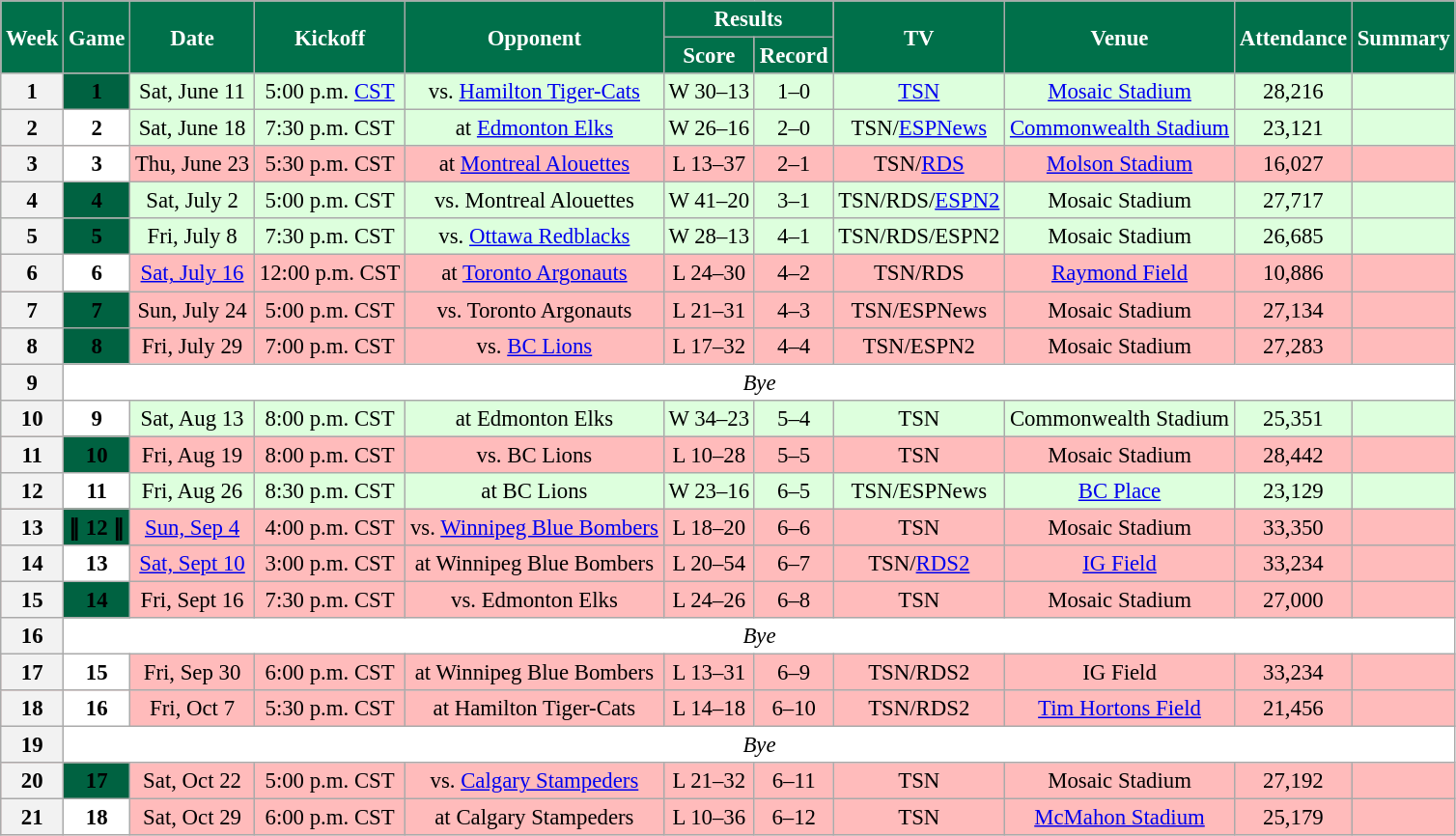<table class="wikitable" style="font-size: 95%;">
<tr>
<th style="background:#00704A;color:White;" rowspan=2>Week</th>
<th style="background:#00704A;color:White;" rowspan=2>Game</th>
<th style="background:#00704A;color:White;" rowspan=2>Date</th>
<th style="background:#00704A;color:White;" rowspan=2>Kickoff</th>
<th style="background:#00704A;color:White;" rowspan=2>Opponent</th>
<th style="background:#00704A;color:White;" colspan=2>Results</th>
<th style="background:#00704A;color:White;" rowspan=2>TV</th>
<th style="background:#00704A;color:White;" rowspan=2>Venue</th>
<th style="background:#00704A;color:White;" rowspan=2>Attendance</th>
<th style="background:#00704A;color:White;" rowspan=2>Summary</th>
</tr>
<tr>
<th style="background:#00704A;color:White;">Score</th>
<th style="background:#00704A;color:White;">Record</th>
</tr>
<tr align="center" bgcolor="#ddffdd">
<th align="center">1</th>
<th style="text-align:center; background:#006241;"><span><strong>1</strong></span></th>
<td align="center">Sat, June 11</td>
<td align="center">5:00 p.m. <a href='#'>CST</a></td>
<td align="center">vs. <a href='#'>Hamilton Tiger-Cats</a></td>
<td align="center">W 30–13</td>
<td align="center">1–0</td>
<td align="center"><a href='#'>TSN</a></td>
<td align="center"><a href='#'>Mosaic Stadium</a></td>
<td align="center">28,216</td>
<td align="center"></td>
</tr>
<tr align="center" bgcolor="#ddffdd">
<th align="center">2</th>
<th style="text-align:center; background:white;"><span><strong>2</strong></span></th>
<td align="center">Sat, June 18</td>
<td align="center">7:30 p.m. CST</td>
<td align="center">at <a href='#'>Edmonton Elks</a></td>
<td align="center">W 26–16</td>
<td align="center">2–0</td>
<td align="center">TSN/<a href='#'>ESPNews</a></td>
<td align="center"><a href='#'>Commonwealth Stadium</a></td>
<td align="center">23,121</td>
<td align="center"></td>
</tr>
<tr align="center" bgcolor="#ffbbbb">
<th align="center">3</th>
<th style="text-align:center; background:white;"><span><strong>3</strong></span></th>
<td align="center">Thu, June 23</td>
<td align="center">5:30 p.m. CST</td>
<td align="center">at <a href='#'>Montreal Alouettes</a></td>
<td align="center">L 13–37</td>
<td align="center">2–1</td>
<td align="center">TSN/<a href='#'>RDS</a></td>
<td align="center"><a href='#'>Molson Stadium</a></td>
<td align="center">16,027</td>
<td align="center"></td>
</tr>
<tr align="center" bgcolor="#ddffdd">
<th align="center">4</th>
<th style="text-align:center; background:#006241;"><span><strong>4</strong></span></th>
<td align="center">Sat, July 2</td>
<td align="center">5:00 p.m. CST</td>
<td align="center">vs. Montreal Alouettes</td>
<td align="center">W 41–20</td>
<td align="center">3–1</td>
<td align="center">TSN/RDS/<a href='#'>ESPN2</a></td>
<td align="center">Mosaic Stadium</td>
<td align="center">27,717</td>
<td align="center"></td>
</tr>
<tr align="center" bgcolor="#ddffdd">
<th align="center">5</th>
<th style="text-align:center; background:#006241;"><span><strong>5</strong></span></th>
<td align="center">Fri, July 8</td>
<td align="center">7:30 p.m. CST</td>
<td align="center">vs. <a href='#'>Ottawa Redblacks</a></td>
<td align="center">W 28–13</td>
<td align="center">4–1</td>
<td align="center">TSN/RDS/ESPN2</td>
<td align="center">Mosaic Stadium</td>
<td align="center">26,685</td>
<td align="center"></td>
</tr>
<tr align="center" bgcolor="#ffbbbb">
<th align="center">6</th>
<th style="text-align:center; background:white;"><span><strong>6</strong></span></th>
<td align="center"><a href='#'>Sat, July 16</a></td>
<td align="center">12:00 p.m. CST</td>
<td align="center">at <a href='#'>Toronto Argonauts</a></td>
<td align="center">L 24–30</td>
<td align="center">4–2</td>
<td align="center">TSN/RDS</td>
<td align="center"><a href='#'>Raymond Field</a></td>
<td align="center">10,886</td>
<td align="center"></td>
</tr>
<tr align="center" bgcolor="#ffbbbb">
<th align="center">7</th>
<th style="text-align:center; background:#006241;"><span><strong>7</strong></span></th>
<td align="center">Sun, July 24</td>
<td align="center">5:00 p.m. CST</td>
<td align="center">vs. Toronto Argonauts</td>
<td align="center">L 21–31</td>
<td align="center">4–3</td>
<td align="center">TSN/ESPNews</td>
<td align="center">Mosaic Stadium</td>
<td align="center">27,134</td>
<td align="center"></td>
</tr>
<tr align="center" bgcolor="#ffbbbb">
<th align="center">8</th>
<th style="text-align:center; background:#006241;"><span><strong>8</strong></span></th>
<td align="center">Fri, July 29</td>
<td align="center">7:00 p.m. CST</td>
<td align="center">vs. <a href='#'>BC Lions</a></td>
<td align="center">L 17–32</td>
<td align="center">4–4</td>
<td align="center">TSN/ESPN2</td>
<td align="center">Mosaic Stadium</td>
<td align="center">27,283</td>
<td align="center"></td>
</tr>
<tr align="center" bgcolor="#ffffff">
<th align="center">9</th>
<td colspan=10 align="center" valign="middle"><em>Bye</em></td>
</tr>
<tr align="center" bgcolor="#ddffdd">
<th align="center">10</th>
<th style="text-align:center; background:white;"><span><strong>9</strong></span></th>
<td align="center">Sat, Aug 13</td>
<td align="center">8:00 p.m. CST</td>
<td align="center">at Edmonton Elks</td>
<td align="center">W 34–23</td>
<td align="center">5–4</td>
<td align="center">TSN</td>
<td align="center">Commonwealth Stadium</td>
<td align="center">25,351</td>
<td align="center"></td>
</tr>
<tr align="center" bgcolor="#ffbbbb">
<th align="center">11</th>
<th style="text-align:center; background:#006241;"><span><strong>10</strong></span></th>
<td align="center">Fri, Aug 19</td>
<td align="center">8:00 p.m. CST</td>
<td align="center">vs. BC Lions</td>
<td align="center">L 10–28</td>
<td align="center">5–5</td>
<td align="center">TSN</td>
<td align="center">Mosaic Stadium</td>
<td align="center">28,442</td>
<td align="center"></td>
</tr>
<tr align="center" bgcolor="#ddffdd">
<th align="center">12</th>
<th style="text-align:center; background:white;"><span><strong>11</strong></span></th>
<td align="center">Fri, Aug 26</td>
<td align="center">8:30 p.m. CST</td>
<td align="center">at BC Lions</td>
<td align="center">W 23–16</td>
<td align="center">6–5</td>
<td align="center">TSN/ESPNews</td>
<td align="center"><a href='#'>BC Place</a></td>
<td align="center">23,129</td>
<td align="center"></td>
</tr>
<tr align="center" bgcolor="#ffbbbb">
<th align="center">13</th>
<th style="text-align:center; background:#006241;"><span><strong>‖ 12 ‖</strong></span></th>
<td align="center"><a href='#'>Sun, Sep 4</a></td>
<td align="center">4:00 p.m. CST</td>
<td align="center">vs. <a href='#'>Winnipeg Blue Bombers</a></td>
<td align="center">L 18–20</td>
<td align="center">6–6</td>
<td align="center">TSN</td>
<td align="center">Mosaic Stadium</td>
<td align="center">33,350</td>
<td align="center"></td>
</tr>
<tr align="center" bgcolor="#ffbbbb">
<th align="center">14</th>
<th style="text-align:center; background:white;"><span><strong>13</strong></span></th>
<td align="center"><a href='#'>Sat, Sept 10</a></td>
<td align="center">3:00 p.m. CST</td>
<td align="center">at Winnipeg Blue Bombers</td>
<td align="center">L 20–54</td>
<td align="center">6–7</td>
<td align="center">TSN/<a href='#'>RDS2</a></td>
<td align="center"><a href='#'>IG Field</a></td>
<td align="center">33,234</td>
<td align="center"></td>
</tr>
<tr align="center" bgcolor="#ffbbbb">
<th align="center">15</th>
<th style="text-align:center; background:#006241;"><span><strong>14</strong></span></th>
<td align="center">Fri, Sept 16</td>
<td align="center">7:30 p.m. CST</td>
<td align="center">vs. Edmonton Elks</td>
<td align="center">L 24–26</td>
<td align="center">6–8</td>
<td align="center">TSN</td>
<td align="center">Mosaic Stadium</td>
<td align="center">27,000</td>
<td align="center"></td>
</tr>
<tr align="center" bgcolor="#ffffff">
<th align="center">16</th>
<td colspan=10 align="center" valign="middle"><em>Bye</em></td>
</tr>
<tr align="center" bgcolor="#ffbbbb">
<th align="center">17</th>
<th style="text-align:center; background:white;"><span><strong>15</strong></span></th>
<td align="center">Fri, Sep 30</td>
<td align="center">6:00 p.m. CST</td>
<td align="center">at Winnipeg Blue Bombers</td>
<td align="center">L 13–31</td>
<td align="center">6–9</td>
<td align="center">TSN/RDS2</td>
<td align="center">IG Field</td>
<td align="center">33,234</td>
<td align="center"></td>
</tr>
<tr align="center" bgcolor="#ffbbbb">
<th align="center">18</th>
<th style="text-align:center; background:white;"><span><strong>16</strong></span></th>
<td align="center">Fri, Oct 7</td>
<td align="center">5:30 p.m. CST</td>
<td align="center">at Hamilton Tiger-Cats</td>
<td align="center">L 14–18</td>
<td align="center">6–10</td>
<td align="center">TSN/RDS2</td>
<td align="center"><a href='#'>Tim Hortons Field</a></td>
<td align="center">21,456</td>
<td align="center"></td>
</tr>
<tr align="center" bgcolor="#ffffff">
<th align="center">19</th>
<td colspan=10 align="center" valign="middle"><em>Bye</em></td>
</tr>
<tr align="center" bgcolor="#ffbbbb">
<th align="center">20</th>
<th style="text-align:center; background:#006241;"><span><strong>17</strong></span></th>
<td align="center">Sat, Oct 22</td>
<td align="center">5:00 p.m. CST</td>
<td align="center">vs. <a href='#'>Calgary Stampeders</a></td>
<td align="center">L 21–32</td>
<td align="center">6–11</td>
<td align="center">TSN</td>
<td align="center">Mosaic Stadium</td>
<td align="center">27,192</td>
<td align="center"></td>
</tr>
<tr align="center" bgcolor="#ffbbbb">
<th align="center">21</th>
<th style="text-align:center; background:white;"><span><strong>18</strong></span></th>
<td align="center">Sat, Oct 29</td>
<td align="center">6:00 p.m. CST</td>
<td align="center">at Calgary Stampeders</td>
<td align="center">L 10–36</td>
<td align="center">6–12</td>
<td align="center">TSN</td>
<td align="center"><a href='#'>McMahon Stadium</a></td>
<td align="center">25,179</td>
<td align="center"></td>
</tr>
</table>
